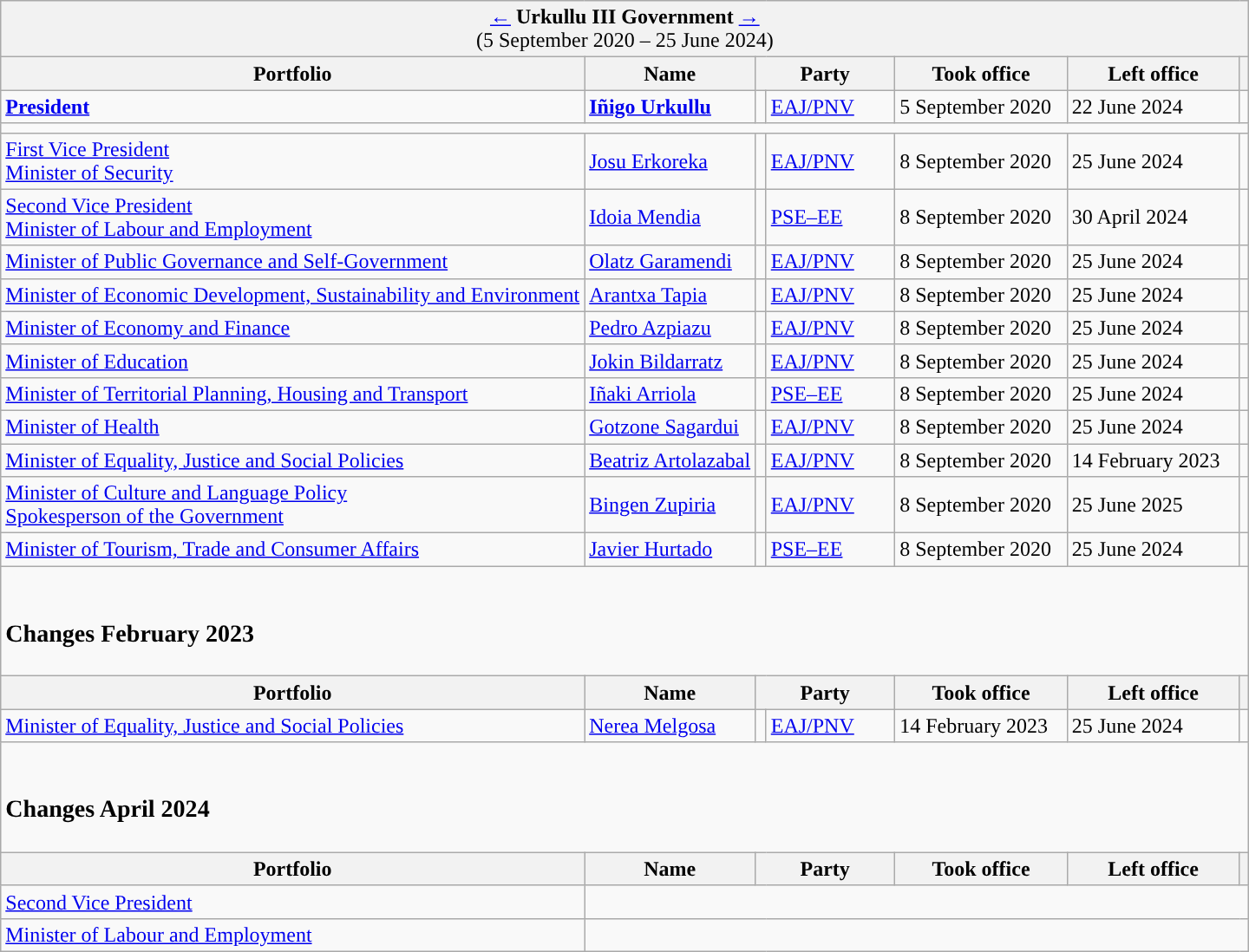<table class="wikitable">
<tr>
<td colspan="7" align="center" bgcolor="#F2F2F2"><a href='#'>←</a> <strong>Urkullu III Government</strong> <a href='#'>→</a><br>(5 September 2020 – 25 June 2024)</td>
</tr>
<tr>
<th>Portfolio</th>
<th>Name</th>
<th colspan="2" width="100px">Party</th>
<th width="125px">Took office</th>
<th width="125px">Left office</th>
<th></th>
</tr>
<tr>
<td><strong><a href='#'>President</a></strong></td>
<td><strong><a href='#'>Iñigo Urkullu</a></strong></td>
<td width="1" style="color:inherit;background:"></td>
<td><a href='#'>EAJ/PNV</a></td>
<td>5 September 2020</td>
<td>22 June 2024</td>
<td align="center"></td>
</tr>
<tr>
<td colspan="7"></td>
</tr>
<tr>
<td><a href='#'>First Vice President</a><br><a href='#'>Minister of Security</a></td>
<td><a href='#'>Josu Erkoreka</a></td>
<td style="color:inherit;background:"></td>
<td><a href='#'>EAJ/PNV</a></td>
<td>8 September 2020</td>
<td>25 June 2024</td>
<td align="center"></td>
</tr>
<tr>
<td><a href='#'>Second Vice President</a><br><a href='#'>Minister of Labour and Employment</a></td>
<td><a href='#'>Idoia Mendia</a></td>
<td style="color:inherit;background:"></td>
<td><a href='#'>PSE–EE</a></td>
<td>8 September 2020</td>
<td>30 April 2024</td>
<td align="center"></td>
</tr>
<tr>
<td><a href='#'>Minister of Public Governance and Self-Government</a></td>
<td><a href='#'>Olatz Garamendi</a></td>
<td style="color:inherit;background:"></td>
<td><a href='#'>EAJ/PNV</a></td>
<td>8 September 2020</td>
<td>25 June 2024</td>
<td align="center"></td>
</tr>
<tr>
<td><a href='#'>Minister of Economic Development, Sustainability and Environment</a></td>
<td><a href='#'>Arantxa Tapia</a></td>
<td style="color:inherit;background:"></td>
<td><a href='#'>EAJ/PNV</a></td>
<td>8 September 2020</td>
<td>25 June 2024</td>
<td align="center"></td>
</tr>
<tr>
<td><a href='#'>Minister of Economy and Finance</a></td>
<td><a href='#'>Pedro Azpiazu</a></td>
<td style="color:inherit;background:"></td>
<td><a href='#'>EAJ/PNV</a></td>
<td>8 September 2020</td>
<td>25 June 2024</td>
<td align="center"></td>
</tr>
<tr>
<td><a href='#'>Minister of Education</a></td>
<td><a href='#'>Jokin Bildarratz</a></td>
<td style="color:inherit;background:"></td>
<td><a href='#'>EAJ/PNV</a></td>
<td>8 September 2020</td>
<td>25 June 2024</td>
<td align="center"></td>
</tr>
<tr>
<td><a href='#'>Minister of Territorial Planning, Housing and Transport</a></td>
<td><a href='#'>Iñaki Arriola</a></td>
<td style="color:inherit;background:"></td>
<td><a href='#'>PSE–EE</a></td>
<td>8 September 2020</td>
<td>25 June 2024</td>
<td align="center"></td>
</tr>
<tr>
<td><a href='#'>Minister of Health</a></td>
<td><a href='#'>Gotzone Sagardui</a></td>
<td style="color:inherit;background:"></td>
<td><a href='#'>EAJ/PNV</a></td>
<td>8 September 2020</td>
<td>25 June 2024</td>
<td align="center"></td>
</tr>
<tr>
<td><a href='#'>Minister of Equality, Justice and Social Policies</a></td>
<td><a href='#'>Beatriz Artolazabal</a></td>
<td style="color:inherit;background:"></td>
<td><a href='#'>EAJ/PNV</a></td>
<td>8 September 2020</td>
<td>14 February 2023</td>
<td align="center"></td>
</tr>
<tr>
<td><a href='#'>Minister of Culture and Language Policy</a><br><a href='#'>Spokesperson of the Government</a></td>
<td><a href='#'>Bingen Zupiria</a></td>
<td style="color:inherit;background:"></td>
<td><a href='#'>EAJ/PNV</a></td>
<td>8 September 2020</td>
<td>25 June 2025</td>
<td align="center"></td>
</tr>
<tr>
<td><a href='#'>Minister of Tourism, Trade and Consumer Affairs</a></td>
<td><a href='#'>Javier Hurtado</a></td>
<td style="color:inherit;background:"></td>
<td><a href='#'>PSE–EE</a></td>
<td>8 September 2020</td>
<td>25 June 2024</td>
<td align="center"></td>
</tr>
<tr>
<td colspan="7"><br><h3>Changes February 2023</h3></td>
</tr>
<tr>
<th>Portfolio</th>
<th>Name</th>
<th colspan="2">Party</th>
<th>Took office</th>
<th>Left office</th>
<th></th>
</tr>
<tr>
<td><a href='#'>Minister of Equality, Justice and Social Policies</a></td>
<td><a href='#'>Nerea Melgosa</a></td>
<td style="color:inherit;background:"></td>
<td><a href='#'>EAJ/PNV</a></td>
<td>14 February 2023</td>
<td>25 June 2024</td>
<td align="center"></td>
</tr>
<tr>
<td colspan="7"><br><h3>Changes April 2024</h3></td>
</tr>
<tr>
<th>Portfolio</th>
<th>Name</th>
<th colspan="2">Party</th>
<th>Took office</th>
<th>Left office</th>
<th></th>
</tr>
<tr>
<td><a href='#'>Second Vice President</a></td>
<td colspan="6"></td>
</tr>
<tr>
<td><a href='#'>Minister of Labour and Employment</a></td>
<td colspan="6"></td>
</tr>
</table>
